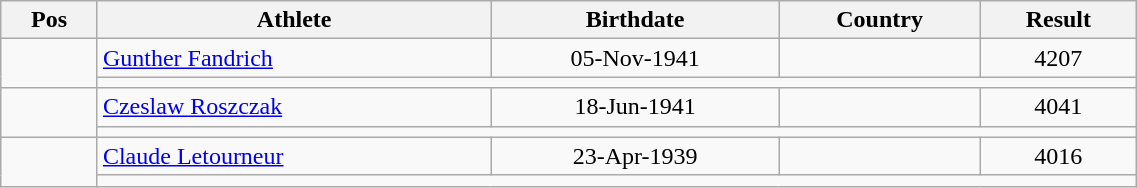<table class="wikitable"  style="text-align:center; width:60%;">
<tr>
<th>Pos</th>
<th>Athlete</th>
<th>Birthdate</th>
<th>Country</th>
<th>Result</th>
</tr>
<tr>
<td align=center rowspan=2></td>
<td align=left><a href='#'>Gunther Fandrich</a></td>
<td>05-Nov-1941</td>
<td align=left></td>
<td>4207</td>
</tr>
<tr>
<td colspan=4></td>
</tr>
<tr>
<td align=center rowspan=2></td>
<td align=left><a href='#'>Czeslaw Roszczak</a></td>
<td>18-Jun-1941</td>
<td align=left></td>
<td>4041</td>
</tr>
<tr>
<td colspan=4></td>
</tr>
<tr>
<td align=center rowspan=2></td>
<td align=left><a href='#'>Claude Letourneur</a></td>
<td>23-Apr-1939</td>
<td align=left></td>
<td>4016</td>
</tr>
<tr>
<td colspan=4></td>
</tr>
</table>
